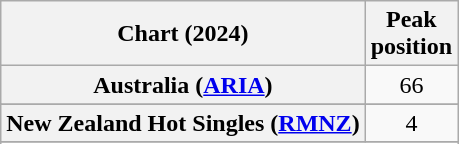<table class="wikitable sortable plainrowheaders" style="text-align:center">
<tr>
<th scope="col">Chart (2024)</th>
<th scope="col">Peak<br>position</th>
</tr>
<tr>
<th scope="row">Australia (<a href='#'>ARIA</a>)</th>
<td>66</td>
</tr>
<tr>
</tr>
<tr>
</tr>
<tr>
<th scope="row">New Zealand Hot Singles (<a href='#'>RMNZ</a>)</th>
<td>4</td>
</tr>
<tr>
</tr>
<tr>
</tr>
<tr>
</tr>
<tr>
</tr>
<tr>
</tr>
<tr>
</tr>
<tr>
</tr>
</table>
